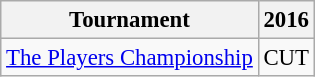<table class="wikitable" style="font-size:95%;text-align:center;">
<tr>
<th>Tournament</th>
<th>2016</th>
</tr>
<tr>
<td align=left><a href='#'>The Players Championship</a></td>
<td>CUT</td>
</tr>
</table>
